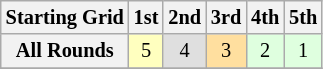<table class="wikitable" style="font-size:85%; text-align:center">
<tr>
<th>Starting Grid</th>
<th>1st</th>
<th>2nd</th>
<th>3rd</th>
<th>4th</th>
<th>5th</th>
</tr>
<tr>
<th>All Rounds</th>
<td style="background:#ffffbf;">5</td>
<td style="background:#dfdfdf;">4</td>
<td style="background:#ffdf9f;">3</td>
<td style="background:#dfffdf;">2</td>
<td style="background:#dfffdf;">1</td>
</tr>
<tr>
</tr>
</table>
